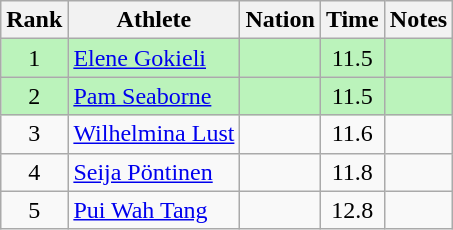<table class="wikitable sortable" style="text-align:center">
<tr>
<th>Rank</th>
<th>Athlete</th>
<th>Nation</th>
<th>Time</th>
<th>Notes</th>
</tr>
<tr bgcolor=bbf3bb>
<td>1</td>
<td align="left"><a href='#'>Elene Gokieli</a></td>
<td align="left"></td>
<td>11.5</td>
<td></td>
</tr>
<tr bgcolor=bbf3bb>
<td>2</td>
<td align="left"><a href='#'>Pam Seaborne</a></td>
<td align="left"></td>
<td>11.5</td>
<td></td>
</tr>
<tr>
<td>3</td>
<td align="left"><a href='#'>Wilhelmina Lust</a></td>
<td align="left"></td>
<td>11.6</td>
<td></td>
</tr>
<tr>
<td>4</td>
<td align="left"><a href='#'>Seija Pöntinen</a></td>
<td align="left"></td>
<td>11.8</td>
<td></td>
</tr>
<tr>
<td>5</td>
<td align="left"><a href='#'>Pui Wah Tang</a></td>
<td align="left"></td>
<td>12.8</td>
<td></td>
</tr>
</table>
